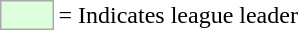<table>
<tr>
<td style="background:#DDFFDD; border:1px solid #aaa; width:2em;"></td>
<td>= Indicates league leader</td>
</tr>
</table>
